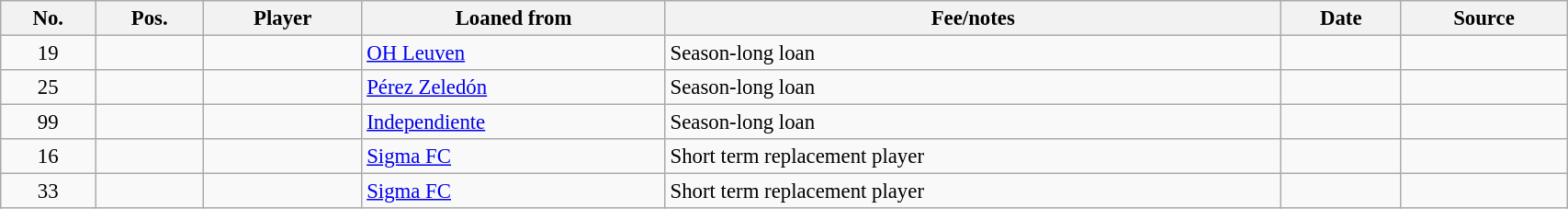<table class="wikitable sortable" style="width:90%; text-align:center; font-size:95%; text-align:left;">
<tr>
<th>No.</th>
<th>Pos.</th>
<th>Player</th>
<th>Loaned from</th>
<th>Fee/notes</th>
<th>Date</th>
<th>Source</th>
</tr>
<tr>
<td align=center>19</td>
<td align=center></td>
<td></td>
<td> <a href='#'>OH Leuven</a></td>
<td>Season-long loan</td>
<td></td>
<td></td>
</tr>
<tr>
<td align=center>25</td>
<td align=center></td>
<td></td>
<td> <a href='#'>Pérez Zeledón</a></td>
<td>Season-long loan</td>
<td></td>
<td></td>
</tr>
<tr>
<td align=center>99</td>
<td align=center></td>
<td></td>
<td> <a href='#'>Independiente</a></td>
<td>Season-long loan</td>
<td></td>
<td></td>
</tr>
<tr>
<td align=center>16</td>
<td align=center></td>
<td></td>
<td> <a href='#'>Sigma FC</a></td>
<td>Short term replacement player</td>
<td></td>
<td></td>
</tr>
<tr>
<td align=center>33</td>
<td align=center></td>
<td></td>
<td> <a href='#'>Sigma FC</a></td>
<td>Short term replacement player</td>
<td></td>
<td></td>
</tr>
</table>
